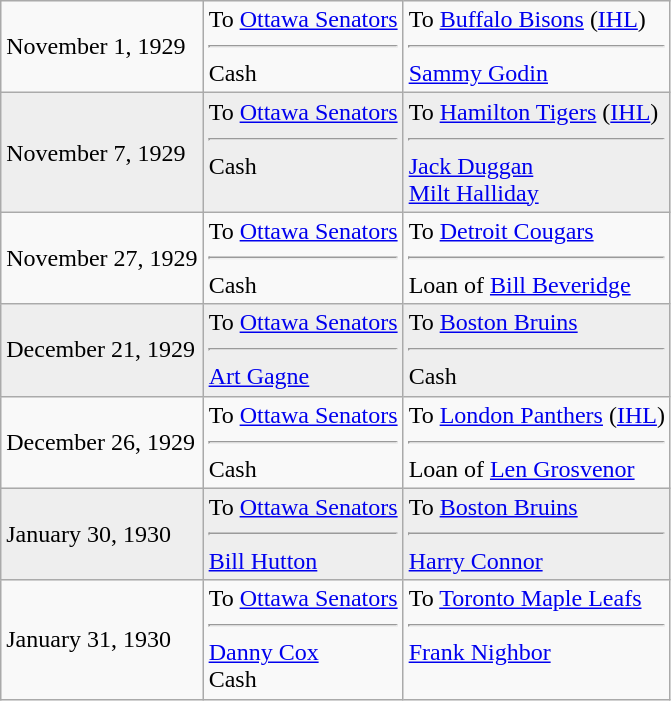<table class="wikitable">
<tr>
<td>November 1, 1929</td>
<td valign="top">To <a href='#'>Ottawa Senators</a><hr>Cash</td>
<td valign="top">To <a href='#'>Buffalo Bisons</a> (<a href='#'>IHL</a>)<hr><a href='#'>Sammy Godin</a></td>
</tr>
<tr style="background:#eee;">
<td>November 7, 1929</td>
<td valign="top">To <a href='#'>Ottawa Senators</a><hr>Cash</td>
<td valign="top">To <a href='#'>Hamilton Tigers</a> (<a href='#'>IHL</a>)<hr><a href='#'>Jack Duggan</a><br><a href='#'>Milt Halliday</a></td>
</tr>
<tr>
<td>November 27, 1929</td>
<td valign="top">To <a href='#'>Ottawa Senators</a><hr>Cash</td>
<td valign="top">To <a href='#'>Detroit Cougars</a><hr>Loan of <a href='#'>Bill Beveridge</a></td>
</tr>
<tr style="background:#eee;">
<td>December 21, 1929</td>
<td valign="top">To <a href='#'>Ottawa Senators</a><hr><a href='#'>Art Gagne</a></td>
<td valign="top">To <a href='#'>Boston Bruins</a><hr>Cash</td>
</tr>
<tr>
<td>December 26, 1929</td>
<td valign="top">To <a href='#'>Ottawa Senators</a><hr>Cash</td>
<td valign="top">To <a href='#'>London Panthers</a> (<a href='#'>IHL</a>)<hr>Loan of <a href='#'>Len Grosvenor</a></td>
</tr>
<tr style="background:#eee;">
<td>January 30, 1930</td>
<td valign="top">To <a href='#'>Ottawa Senators</a><hr><a href='#'>Bill Hutton</a></td>
<td valign="top">To <a href='#'>Boston Bruins</a><hr><a href='#'>Harry Connor</a></td>
</tr>
<tr>
<td>January 31, 1930</td>
<td valign="top">To <a href='#'>Ottawa Senators</a><hr><a href='#'>Danny Cox</a><br> Cash</td>
<td valign="top">To <a href='#'>Toronto Maple Leafs</a><hr><a href='#'>Frank Nighbor</a></td>
</tr>
</table>
